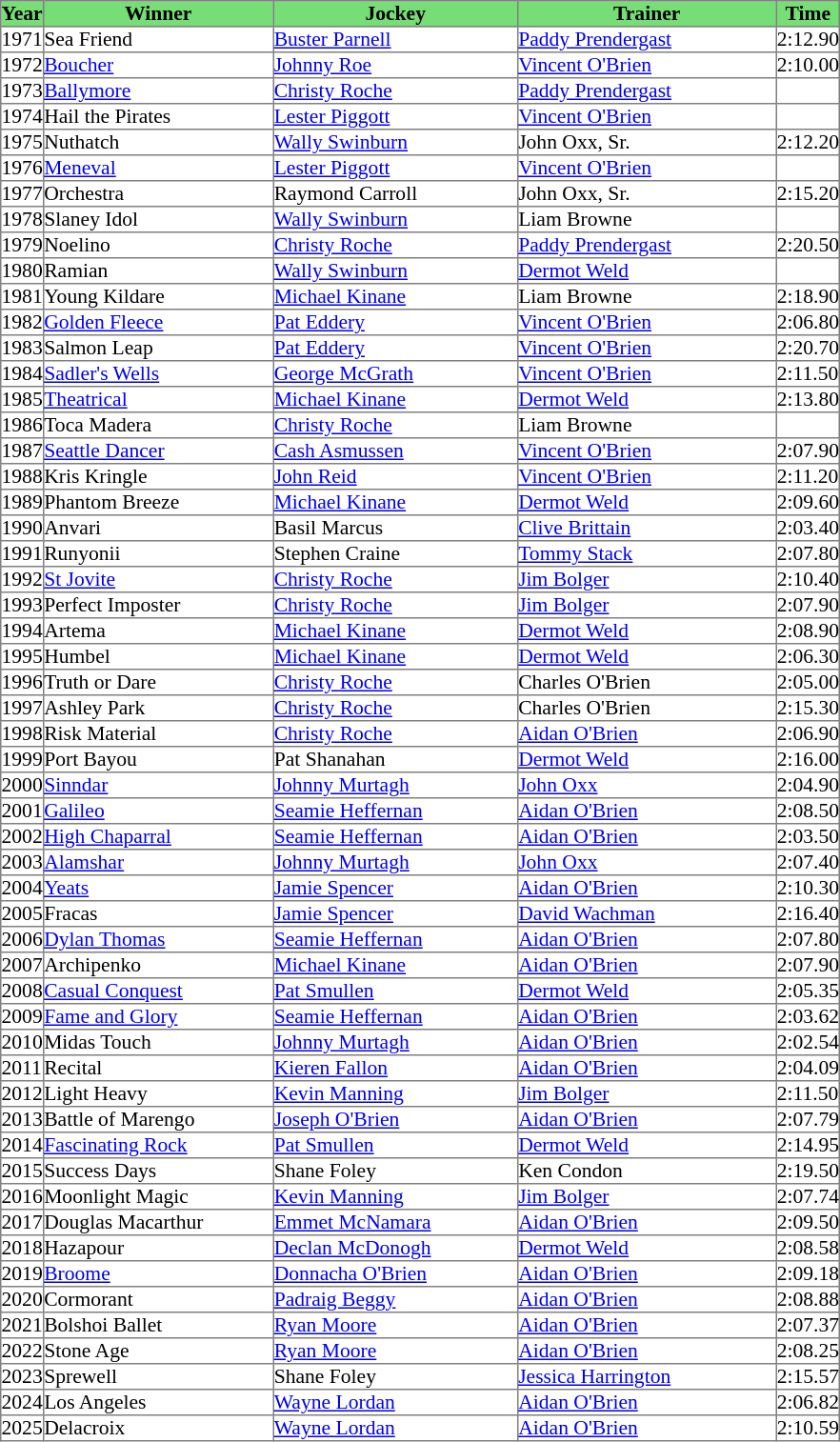<table class = "sortable" | border="1" cellpadding="0" style="border-collapse: collapse; font-size:90%">
<tr bgcolor="#77dd77" align="center">
<th>Year</th>
<th>Winner</th>
<th>Jockey</th>
<th>Trainer</th>
<th>Time</th>
</tr>
<tr>
<td>1971</td>
<td width=160px>Sea Friend</td>
<td width=170px><a href='#'>Buster Parnell</a></td>
<td width=180px><a href='#'>Paddy Prendergast</a></td>
<td>2:12.90</td>
</tr>
<tr>
<td>1972</td>
<td><a href='#'>Boucher</a></td>
<td><a href='#'>Johnny Roe</a></td>
<td><a href='#'>Vincent O'Brien</a></td>
<td>2:10.00</td>
</tr>
<tr>
<td>1973</td>
<td><a href='#'>Ballymore</a></td>
<td><a href='#'>Christy Roche</a></td>
<td><a href='#'>Paddy Prendergast</a></td>
<td></td>
</tr>
<tr>
<td>1974</td>
<td>Hail the Pirates</td>
<td><a href='#'>Lester Piggott</a></td>
<td><a href='#'>Vincent O'Brien</a></td>
<td></td>
</tr>
<tr>
<td>1975</td>
<td>Nuthatch</td>
<td><a href='#'>Wally Swinburn</a></td>
<td>John Oxx, Sr.</td>
<td>2:12.20</td>
</tr>
<tr>
<td>1976</td>
<td><a href='#'>Meneval</a></td>
<td><a href='#'>Lester Piggott</a></td>
<td><a href='#'>Vincent O'Brien</a></td>
<td></td>
</tr>
<tr>
<td>1977</td>
<td>Orchestra</td>
<td>Raymond Carroll</td>
<td>John Oxx, Sr.</td>
<td>2:15.20</td>
</tr>
<tr>
<td>1978</td>
<td>Slaney Idol</td>
<td><a href='#'>Wally Swinburn</a></td>
<td>Liam Browne</td>
<td></td>
</tr>
<tr>
<td>1979</td>
<td>Noelino</td>
<td><a href='#'>Christy Roche</a></td>
<td><a href='#'>Paddy Prendergast</a></td>
<td>2:20.50</td>
</tr>
<tr>
<td>1980</td>
<td>Ramian</td>
<td><a href='#'>Wally Swinburn</a></td>
<td><a href='#'>Dermot Weld</a></td>
<td></td>
</tr>
<tr>
<td>1981</td>
<td>Young Kildare</td>
<td><a href='#'>Michael Kinane</a></td>
<td>Liam Browne</td>
<td>2:18.90</td>
</tr>
<tr>
<td>1982</td>
<td><a href='#'>Golden Fleece</a></td>
<td><a href='#'>Pat Eddery</a></td>
<td><a href='#'>Vincent O'Brien</a></td>
<td>2:06.80</td>
</tr>
<tr>
<td>1983</td>
<td>Salmon Leap</td>
<td><a href='#'>Pat Eddery</a></td>
<td><a href='#'>Vincent O'Brien</a></td>
<td>2:20.70</td>
</tr>
<tr>
<td>1984</td>
<td><a href='#'>Sadler's Wells</a></td>
<td><a href='#'>George McGrath</a></td>
<td><a href='#'>Vincent O'Brien</a></td>
<td>2:11.50</td>
</tr>
<tr>
<td>1985</td>
<td><a href='#'>Theatrical</a></td>
<td><a href='#'>Michael Kinane</a></td>
<td><a href='#'>Dermot Weld</a></td>
<td>2:13.80</td>
</tr>
<tr>
<td>1986</td>
<td>Toca Madera</td>
<td><a href='#'>Christy Roche</a></td>
<td>Liam Browne</td>
<td></td>
</tr>
<tr>
<td>1987</td>
<td><a href='#'>Seattle Dancer</a></td>
<td><a href='#'>Cash Asmussen</a></td>
<td><a href='#'>Vincent O'Brien</a></td>
<td>2:07.90</td>
</tr>
<tr>
<td>1988</td>
<td>Kris Kringle</td>
<td><a href='#'>John Reid</a></td>
<td><a href='#'>Vincent O'Brien</a></td>
<td>2:11.20</td>
</tr>
<tr>
<td>1989</td>
<td>Phantom Breeze</td>
<td><a href='#'>Michael Kinane</a></td>
<td><a href='#'>Dermot Weld</a></td>
<td>2:09.60</td>
</tr>
<tr>
<td>1990</td>
<td>Anvari</td>
<td>Basil Marcus</td>
<td><a href='#'>Clive Brittain</a></td>
<td>2:03.40</td>
</tr>
<tr>
<td>1991</td>
<td>Runyonii</td>
<td>Stephen Craine</td>
<td><a href='#'>Tommy Stack</a></td>
<td>2:07.80</td>
</tr>
<tr>
<td>1992</td>
<td><a href='#'>St Jovite</a></td>
<td><a href='#'>Christy Roche</a></td>
<td><a href='#'>Jim Bolger</a></td>
<td>2:10.40</td>
</tr>
<tr>
<td>1993</td>
<td>Perfect Imposter</td>
<td><a href='#'>Christy Roche</a></td>
<td><a href='#'>Jim Bolger</a></td>
<td>2:07.90</td>
</tr>
<tr>
<td>1994</td>
<td>Artema</td>
<td><a href='#'>Michael Kinane</a></td>
<td><a href='#'>Dermot Weld</a></td>
<td>2:08.90</td>
</tr>
<tr>
<td>1995</td>
<td>Humbel</td>
<td><a href='#'>Michael Kinane</a></td>
<td><a href='#'>Dermot Weld</a></td>
<td>2:06.30</td>
</tr>
<tr>
<td>1996</td>
<td>Truth or Dare</td>
<td><a href='#'>Christy Roche</a></td>
<td>Charles O'Brien</td>
<td>2:05.00</td>
</tr>
<tr>
<td>1997</td>
<td>Ashley Park</td>
<td><a href='#'>Christy Roche</a></td>
<td>Charles O'Brien</td>
<td>2:15.30</td>
</tr>
<tr>
<td>1998</td>
<td>Risk Material</td>
<td><a href='#'>Christy Roche</a></td>
<td><a href='#'>Aidan O'Brien</a></td>
<td>2:06.90</td>
</tr>
<tr>
<td>1999</td>
<td>Port Bayou</td>
<td>Pat Shanahan</td>
<td><a href='#'>Dermot Weld</a></td>
<td>2:16.00</td>
</tr>
<tr>
<td>2000</td>
<td><a href='#'>Sinndar</a></td>
<td><a href='#'>Johnny Murtagh</a></td>
<td><a href='#'>John Oxx</a></td>
<td>2:04.90</td>
</tr>
<tr>
<td>2001</td>
<td><a href='#'>Galileo</a></td>
<td><a href='#'>Seamie Heffernan</a></td>
<td><a href='#'>Aidan O'Brien</a></td>
<td>2:08.50</td>
</tr>
<tr>
<td>2002</td>
<td><a href='#'>High Chaparral</a></td>
<td><a href='#'>Seamie Heffernan</a></td>
<td><a href='#'>Aidan O'Brien</a></td>
<td>2:03.50</td>
</tr>
<tr>
<td>2003</td>
<td><a href='#'>Alamshar</a></td>
<td><a href='#'>Johnny Murtagh</a></td>
<td><a href='#'>John Oxx</a></td>
<td>2:07.40</td>
</tr>
<tr>
<td>2004</td>
<td><a href='#'>Yeats</a></td>
<td><a href='#'>Jamie Spencer</a></td>
<td><a href='#'>Aidan O'Brien</a></td>
<td>2:10.30</td>
</tr>
<tr>
<td>2005</td>
<td>Fracas</td>
<td><a href='#'>Jamie Spencer</a></td>
<td><a href='#'>David Wachman</a></td>
<td>2:16.40</td>
</tr>
<tr>
<td>2006</td>
<td><a href='#'>Dylan Thomas</a></td>
<td><a href='#'>Seamie Heffernan</a></td>
<td><a href='#'>Aidan O'Brien</a></td>
<td>2:07.80</td>
</tr>
<tr>
<td>2007</td>
<td>Archipenko</td>
<td><a href='#'>Michael Kinane</a></td>
<td><a href='#'>Aidan O'Brien</a></td>
<td>2:07.90</td>
</tr>
<tr>
<td>2008</td>
<td><a href='#'>Casual Conquest</a></td>
<td><a href='#'>Pat Smullen</a></td>
<td><a href='#'>Dermot Weld</a></td>
<td>2:05.35</td>
</tr>
<tr>
<td>2009</td>
<td><a href='#'>Fame and Glory</a></td>
<td><a href='#'>Seamie Heffernan</a></td>
<td><a href='#'>Aidan O'Brien</a></td>
<td>2:03.62</td>
</tr>
<tr>
<td>2010</td>
<td>Midas Touch</td>
<td><a href='#'>Johnny Murtagh</a></td>
<td><a href='#'>Aidan O'Brien</a></td>
<td>2:02.54</td>
</tr>
<tr>
<td>2011</td>
<td>Recital</td>
<td><a href='#'>Kieren Fallon</a></td>
<td><a href='#'>Aidan O'Brien</a></td>
<td>2:04.09</td>
</tr>
<tr>
<td>2012</td>
<td>Light Heavy</td>
<td><a href='#'>Kevin Manning</a></td>
<td><a href='#'>Jim Bolger</a></td>
<td>2:11.50</td>
</tr>
<tr>
<td>2013</td>
<td>Battle of Marengo</td>
<td><a href='#'>Joseph O'Brien</a></td>
<td><a href='#'>Aidan O'Brien</a></td>
<td>2:07.79</td>
</tr>
<tr>
<td>2014</td>
<td><a href='#'>Fascinating Rock</a></td>
<td><a href='#'>Pat Smullen</a></td>
<td><a href='#'>Dermot Weld</a></td>
<td>2:14.95</td>
</tr>
<tr>
<td>2015</td>
<td>Success Days</td>
<td>Shane Foley</td>
<td>Ken Condon</td>
<td>2:19.50</td>
</tr>
<tr>
<td>2016</td>
<td>Moonlight Magic</td>
<td><a href='#'>Kevin Manning</a></td>
<td><a href='#'>Jim Bolger</a></td>
<td>2:07.74</td>
</tr>
<tr>
<td>2017</td>
<td>Douglas Macarthur</td>
<td><a href='#'>Emmet McNamara</a></td>
<td><a href='#'>Aidan O'Brien</a></td>
<td>2:09.50</td>
</tr>
<tr>
<td>2018</td>
<td>Hazapour</td>
<td><a href='#'>Declan McDonogh</a></td>
<td><a href='#'>Dermot Weld</a></td>
<td>2:08.58</td>
</tr>
<tr>
<td>2019</td>
<td><a href='#'>Broome</a></td>
<td><a href='#'>Donnacha O'Brien</a></td>
<td><a href='#'>Aidan O'Brien</a></td>
<td>2:09.18</td>
</tr>
<tr>
<td>2020</td>
<td>Cormorant</td>
<td><a href='#'>Padraig Beggy</a></td>
<td><a href='#'>Aidan O'Brien</a></td>
<td>2:08.88</td>
</tr>
<tr>
<td>2021</td>
<td>Bolshoi Ballet</td>
<td><a href='#'>Ryan Moore</a></td>
<td><a href='#'>Aidan O'Brien</a></td>
<td>2:07.37</td>
</tr>
<tr>
<td>2022</td>
<td>Stone Age</td>
<td><a href='#'>Ryan Moore</a></td>
<td><a href='#'>Aidan O'Brien</a></td>
<td>2:08.25</td>
</tr>
<tr>
<td>2023</td>
<td>Sprewell</td>
<td>Shane Foley</td>
<td><a href='#'>Jessica Harrington</a></td>
<td>2:15.57</td>
</tr>
<tr>
<td>2024</td>
<td>Los Angeles</td>
<td><a href='#'>Wayne Lordan</a></td>
<td><a href='#'>Aidan O'Brien</a></td>
<td>2:06.82</td>
</tr>
<tr>
<td>2025</td>
<td>Delacroix</td>
<td><a href='#'>Wayne Lordan</a></td>
<td><a href='#'>Aidan O'Brien</a></td>
<td>2:10.59</td>
</tr>
</table>
